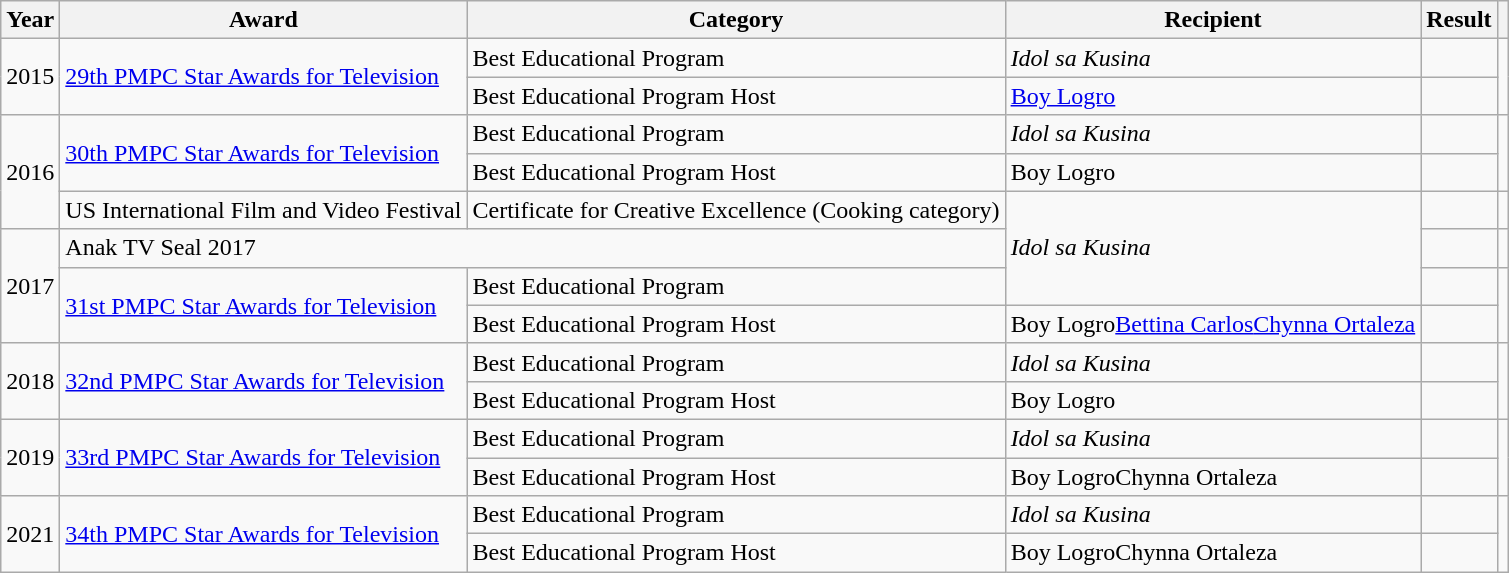<table class="wikitable">
<tr>
<th>Year</th>
<th>Award</th>
<th>Category</th>
<th>Recipient</th>
<th>Result</th>
<th></th>
</tr>
<tr>
<td rowspan=2>2015</td>
<td rowspan=2><a href='#'>29th PMPC Star Awards for Television</a></td>
<td>Best Educational Program</td>
<td><em>Idol sa Kusina</em></td>
<td></td>
<td rowspan=2></td>
</tr>
<tr>
<td>Best Educational Program Host</td>
<td><a href='#'>Boy Logro</a></td>
<td></td>
</tr>
<tr>
<td rowspan=3>2016</td>
<td rowspan=2><a href='#'>30th PMPC Star Awards for Television</a></td>
<td>Best Educational Program</td>
<td><em>Idol sa Kusina</em></td>
<td></td>
<td rowspan=2></td>
</tr>
<tr>
<td>Best Educational Program Host</td>
<td>Boy Logro</td>
<td></td>
</tr>
<tr>
<td>US International Film and Video Festival</td>
<td>Certificate for Creative Excellence (Cooking category)</td>
<td rowspan=3><em>Idol sa Kusina</em></td>
<td></td>
<td></td>
</tr>
<tr>
<td rowspan=3>2017</td>
<td colspan=2>Anak TV Seal 2017</td>
<td></td>
<td></td>
</tr>
<tr>
<td rowspan=2><a href='#'>31st PMPC Star Awards for Television</a></td>
<td>Best Educational Program</td>
<td></td>
<td rowspan=2></td>
</tr>
<tr>
<td>Best Educational Program Host</td>
<td>Boy Logro<a href='#'>Bettina Carlos</a><a href='#'>Chynna Ortaleza</a></td>
<td></td>
</tr>
<tr>
<td rowspan=2>2018</td>
<td rowspan=2><a href='#'>32nd PMPC Star Awards for Television</a></td>
<td>Best Educational Program</td>
<td><em>Idol sa Kusina</em></td>
<td></td>
<td rowspan=2></td>
</tr>
<tr>
<td>Best Educational Program Host</td>
<td>Boy Logro</td>
<td></td>
</tr>
<tr>
<td rowspan=2>2019</td>
<td rowspan=2><a href='#'>33rd PMPC Star Awards for Television</a></td>
<td>Best Educational Program</td>
<td><em>Idol sa Kusina</em></td>
<td></td>
<td rowspan=2></td>
</tr>
<tr>
<td>Best Educational Program Host</td>
<td>Boy LogroChynna Ortaleza</td>
<td></td>
</tr>
<tr>
<td rowspan=2>2021</td>
<td rowspan=2><a href='#'>34th PMPC Star Awards for Television</a></td>
<td>Best Educational Program</td>
<td><em>Idol sa Kusina</em></td>
<td></td>
<td rowspan=2></td>
</tr>
<tr>
<td>Best Educational Program Host</td>
<td>Boy LogroChynna Ortaleza</td>
<td></td>
</tr>
</table>
